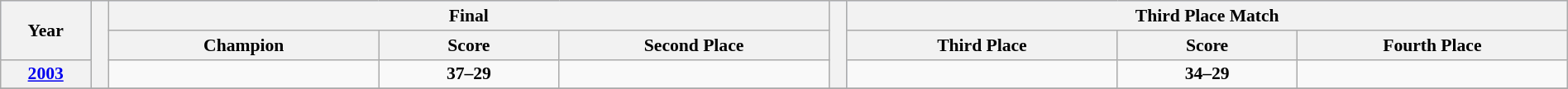<table class="wikitable" style="font-size:90%;" width=100%>
<tr bgcolor=#C1D8FF>
<th rowspan=2 width=5%>Year</th>
<th width=1% rowspan=3 bgcolor=ffffff></th>
<th colspan=3>Final</th>
<th width=1% rowspan=3 bgcolor=ffffff></th>
<th colspan=3>Third Place Match</th>
</tr>
<tr bgcolor=#EFEFEF>
<th width=15%>Champion</th>
<th width=10%>Score</th>
<th width=15%>Second Place</th>
<th width=15%>Third Place</th>
<th width=10%>Score</th>
<th width=15%>Fourth Place</th>
</tr>
<tr align=center>
<th><a href='#'>2003</a></th>
<td><strong></strong></td>
<td><strong>37–29</strong></td>
<td><strong></strong></td>
<td></td>
<td><strong>34–29</strong></td>
<td></td>
</tr>
<tr>
</tr>
</table>
